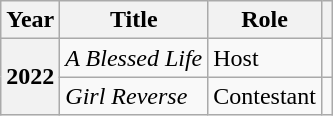<table class="wikitable plainrowheaders sortable">
<tr>
<th scope="col">Year</th>
<th scope="col">Title</th>
<th scope="col">Role</th>
<th scope="col" class="unsortable"></th>
</tr>
<tr>
<th scope="row" rowspan="2">2022</th>
<td><em>A Blessed Life</em></td>
<td>Host</td>
<td style="text-align:center"></td>
</tr>
<tr>
<td><em>Girl Reverse</em></td>
<td>Contestant</td>
<td style="text-align:center"></td>
</tr>
</table>
